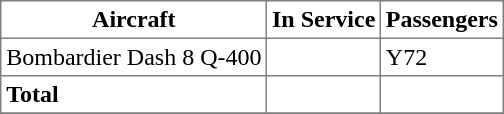<table class="toccolours sortable" border="1" cellpadding="3" style="border-collapse:collapse;margin:auto;">
<tr>
<th>Aircraft</th>
<th>In Service</th>
<th>Passengers</th>
</tr>
<tr>
<td>Bombardier Dash 8 Q-400</td>
<td></td>
<td>Y72</td>
</tr>
<tr>
<td><strong>Total</strong></td>
<td></td>
<td></td>
</tr>
<tr>
</tr>
</table>
